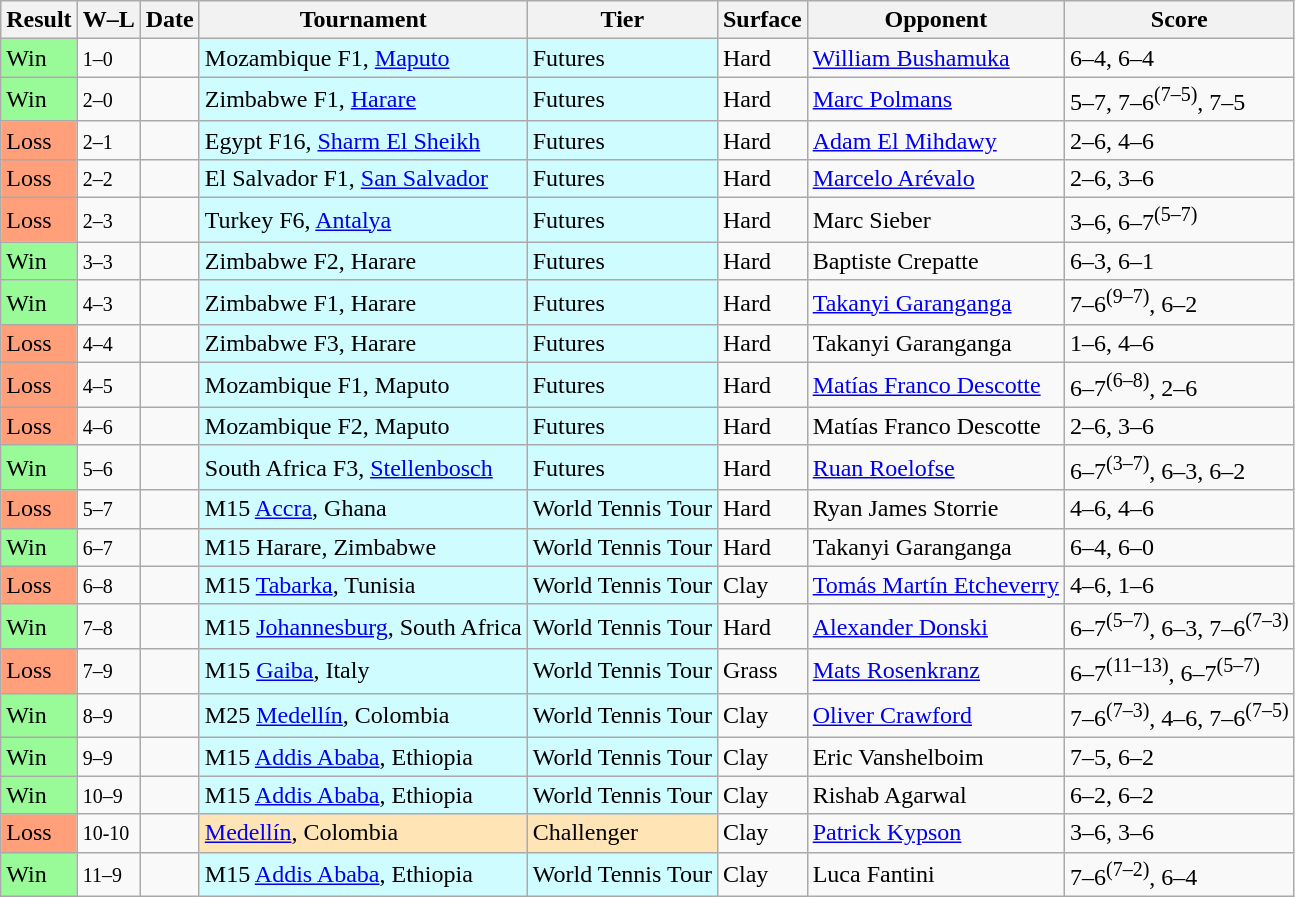<table class="sortable wikitable">
<tr>
<th>Result</th>
<th class="unsortable">W–L</th>
<th>Date</th>
<th>Tournament</th>
<th>Tier</th>
<th>Surface</th>
<th>Opponent</th>
<th class="unsortable">Score</th>
</tr>
<tr>
<td style="background:#98fb98;">Win</td>
<td><small>1–0</small></td>
<td></td>
<td style="background:#cffcff;">Mozambique F1, <a href='#'>Maputo</a></td>
<td style="background:#cffcff;">Futures</td>
<td>Hard</td>
<td> <a href='#'>William Bushamuka</a></td>
<td>6–4, 6–4</td>
</tr>
<tr>
<td style="background:#98fb98;">Win</td>
<td><small>2–0</small></td>
<td></td>
<td style="background:#cffcff;">Zimbabwe F1, <a href='#'>Harare</a></td>
<td style="background:#cffcff;">Futures</td>
<td>Hard</td>
<td> <a href='#'>Marc Polmans</a></td>
<td>5–7, 7–6<sup>(7–5)</sup>, 7–5</td>
</tr>
<tr>
<td style="background:#ffa07a;">Loss</td>
<td><small>2–1</small></td>
<td></td>
<td style="background:#cffcff;">Egypt F16, <a href='#'>Sharm El Sheikh</a></td>
<td style="background:#cffcff;">Futures</td>
<td>Hard</td>
<td> <a href='#'>Adam El Mihdawy</a></td>
<td>2–6, 4–6</td>
</tr>
<tr>
<td style="background:#ffa07a;">Loss</td>
<td><small>2–2</small></td>
<td></td>
<td style="background:#cffcff;">El Salvador F1, <a href='#'>San Salvador</a></td>
<td style="background:#cffcff;">Futures</td>
<td>Hard</td>
<td> <a href='#'>Marcelo Arévalo</a></td>
<td>2–6, 3–6</td>
</tr>
<tr>
<td style="background:#ffa07a;">Loss</td>
<td><small>2–3</small></td>
<td></td>
<td style="background:#cffcff;">Turkey F6, <a href='#'>Antalya</a></td>
<td style="background:#cffcff;">Futures</td>
<td>Hard</td>
<td> Marc Sieber</td>
<td>3–6, 6–7<sup>(5–7)</sup></td>
</tr>
<tr>
<td style="background:#98fb98;">Win</td>
<td><small>3–3</small></td>
<td></td>
<td style="background:#cffcff;">Zimbabwe F2, Harare</td>
<td style="background:#cffcff;">Futures</td>
<td>Hard</td>
<td> Baptiste Crepatte</td>
<td>6–3, 6–1</td>
</tr>
<tr>
<td style="background:#98fb98;">Win</td>
<td><small>4–3</small></td>
<td></td>
<td style="background:#cffcff;">Zimbabwe F1, Harare</td>
<td style="background:#cffcff;">Futures</td>
<td>Hard</td>
<td> <a href='#'>Takanyi Garanganga</a></td>
<td>7–6<sup>(9–7)</sup>, 6–2</td>
</tr>
<tr>
<td style="background:#ffa07a;">Loss</td>
<td><small>4–4</small></td>
<td></td>
<td style="background:#cffcff;">Zimbabwe F3, Harare</td>
<td style="background:#cffcff;">Futures</td>
<td>Hard</td>
<td> Takanyi Garanganga</td>
<td>1–6, 4–6</td>
</tr>
<tr>
<td style="background:#ffa07a;">Loss</td>
<td><small>4–5</small></td>
<td></td>
<td style="background:#cffcff;">Mozambique F1, Maputo</td>
<td style="background:#cffcff;">Futures</td>
<td>Hard</td>
<td> <a href='#'>Matías Franco Descotte</a></td>
<td>6–7<sup>(6–8)</sup>, 2–6</td>
</tr>
<tr>
<td style="background:#ffa07a;">Loss</td>
<td><small>4–6</small></td>
<td></td>
<td style="background:#cffcff;">Mozambique F2, Maputo</td>
<td style="background:#cffcff;">Futures</td>
<td>Hard</td>
<td> Matías Franco Descotte</td>
<td>2–6, 3–6</td>
</tr>
<tr>
<td style="background:#98fb98;">Win</td>
<td><small>5–6</small></td>
<td></td>
<td style="background:#cffcff;">South Africa F3, <a href='#'>Stellenbosch</a></td>
<td style="background:#cffcff;">Futures</td>
<td>Hard</td>
<td> <a href='#'>Ruan Roelofse</a></td>
<td>6–7<sup>(3–7)</sup>, 6–3, 6–2</td>
</tr>
<tr>
<td style="background:#ffa07a;">Loss</td>
<td><small>5–7</small></td>
<td></td>
<td style="background:#cffcff;">M15 <a href='#'>Accra</a>, Ghana</td>
<td style="background:#cffcff;">World Tennis Tour</td>
<td>Hard</td>
<td> Ryan James Storrie</td>
<td>4–6, 4–6</td>
</tr>
<tr>
<td style="background:#98fb98;">Win</td>
<td><small>6–7</small></td>
<td></td>
<td style="background:#cffcff;">M15 Harare, Zimbabwe</td>
<td style="background:#cffcff;">World Tennis Tour</td>
<td>Hard</td>
<td> Takanyi Garanganga</td>
<td>6–4, 6–0</td>
</tr>
<tr>
<td style="background:#ffa07a;">Loss</td>
<td><small>6–8</small></td>
<td></td>
<td style="background:#cffcff;">M15 <a href='#'>Tabarka</a>, Tunisia</td>
<td style="background:#cffcff;">World Tennis Tour</td>
<td>Clay</td>
<td> <a href='#'>Tomás Martín Etcheverry</a></td>
<td>4–6, 1–6</td>
</tr>
<tr>
<td style="background:#98fb98;">Win</td>
<td><small>7–8</small></td>
<td></td>
<td style="background:#cffcff;">M15 <a href='#'>Johannesburg</a>, South Africa</td>
<td style="background:#cffcff;">World Tennis Tour</td>
<td>Hard</td>
<td> <a href='#'>Alexander Donski</a></td>
<td>6–7<sup>(5–7)</sup>, 6–3, 7–6<sup>(7–3)</sup></td>
</tr>
<tr>
<td style="background:#ffa07a;">Loss</td>
<td><small>7–9</small></td>
<td></td>
<td style="background:#cffcff;">M15 <a href='#'>Gaiba</a>, Italy</td>
<td style="background:#cffcff;">World Tennis Tour</td>
<td>Grass</td>
<td> <a href='#'>Mats Rosenkranz</a></td>
<td>6–7<sup>(11–13)</sup>, 6–7<sup>(5–7)</sup></td>
</tr>
<tr>
<td style="background:#98fb98;">Win</td>
<td><small>8–9</small></td>
<td></td>
<td style="background:#cffcff;">M25 <a href='#'>Medellín</a>, Colombia</td>
<td style="background:#cffcff;">World Tennis Tour</td>
<td>Clay</td>
<td> <a href='#'>Oliver Crawford</a></td>
<td>7–6<sup>(7–3)</sup>, 4–6, 7–6<sup>(7–5)</sup></td>
</tr>
<tr>
<td style="background:#98fb98;">Win</td>
<td><small>9–9</small></td>
<td></td>
<td style="background:#cffcff;">M15 <a href='#'>Addis Ababa</a>, Ethiopia</td>
<td style="background:#cffcff;">World Tennis Tour</td>
<td>Clay</td>
<td> Eric Vanshelboim</td>
<td>7–5, 6–2</td>
</tr>
<tr>
<td style="background:#98fb98;">Win</td>
<td><small>10–9</small></td>
<td></td>
<td style="background:#cffcff;">M15 <a href='#'>Addis Ababa</a>, Ethiopia</td>
<td style="background:#cffcff;">World Tennis Tour</td>
<td>Clay</td>
<td> Rishab Agarwal</td>
<td>6–2, 6–2</td>
</tr>
<tr>
<td style="background:#ffa07a;">Loss</td>
<td><small>10-10</small></td>
<td><a href='#'></a></td>
<td style="background:moccasin;"><a href='#'>Medellín</a>, Colombia</td>
<td style="background:moccasin;">Challenger</td>
<td>Clay</td>
<td> <a href='#'>Patrick Kypson</a></td>
<td>3–6, 3–6</td>
</tr>
<tr>
<td style="background:#98fb98;">Win</td>
<td><small>11–9</small></td>
<td></td>
<td style="background:#cffcff;">M15 <a href='#'>Addis Ababa</a>, Ethiopia</td>
<td style="background:#cffcff;">World Tennis Tour</td>
<td>Clay</td>
<td> Luca Fantini</td>
<td>7–6<sup>(7–2)</sup>, 6–4</td>
</tr>
</table>
